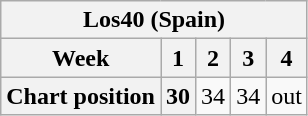<table class="wikitable">
<tr>
<th align=center" colspan="31">Los40 (Spain)</th>
</tr>
<tr>
<th align="center">Week</th>
<th>1</th>
<th>2</th>
<th>3</th>
<th>4</th>
</tr>
<tr>
<th align="center" style="background-color: #white;">Chart position</th>
<th>30</th>
<td>34</td>
<td>34</td>
<td>out</td>
</tr>
</table>
